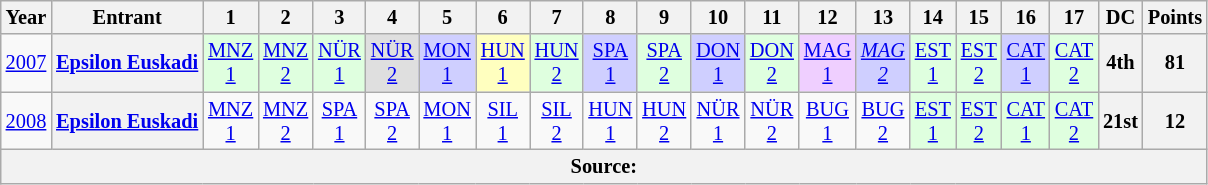<table class="wikitable" style="text-align:center; font-size:85%">
<tr>
<th>Year</th>
<th>Entrant</th>
<th>1</th>
<th>2</th>
<th>3</th>
<th>4</th>
<th>5</th>
<th>6</th>
<th>7</th>
<th>8</th>
<th>9</th>
<th>10</th>
<th>11</th>
<th>12</th>
<th>13</th>
<th>14</th>
<th>15</th>
<th>16</th>
<th>17</th>
<th>DC</th>
<th>Points</th>
</tr>
<tr>
<td><a href='#'>2007</a></td>
<th nowrap><a href='#'>Epsilon Euskadi</a></th>
<td style="background:#dfffdf;"><a href='#'>MNZ<br>1</a><br></td>
<td style="background:#dfffdf;"><a href='#'>MNZ<br>2</a><br></td>
<td style="background:#dfffdf;"><a href='#'>NÜR<br>1</a><br></td>
<td style="background:#dfdfdf;"><a href='#'>NÜR<br>2</a><br></td>
<td style="background:#CFCFFF;"><a href='#'>MON<br>1</a><br></td>
<td style="background:#ffffbf;"><a href='#'>HUN<br>1</a><br></td>
<td style="background:#dfffdf;"><a href='#'>HUN<br>2</a><br></td>
<td style="background:#CFCFFF;"><a href='#'>SPA<br>1</a><br></td>
<td style="background:#dfffdf;"><a href='#'>SPA<br>2</a><br></td>
<td style="background:#CFCFFF;"><a href='#'>DON<br>1</a><br></td>
<td style="background:#dfffdf;"><a href='#'>DON<br>2</a><br></td>
<td style="background:#EFCFFF;"><a href='#'>MAG<br>1</a><br></td>
<td style="background:#CFCFFF;"><em><a href='#'>MAG<br>2</a></em><br></td>
<td style="background:#dfffdf;"><a href='#'>EST<br>1</a><br></td>
<td style="background:#dfffdf;"><a href='#'>EST<br>2</a><br></td>
<td style="background:#CFCFFF;"><a href='#'>CAT<br>1</a><br></td>
<td style="background:#dfffdf;"><a href='#'>CAT<br>2</a><br></td>
<th>4th</th>
<th>81</th>
</tr>
<tr>
<td><a href='#'>2008</a></td>
<th nowrap><a href='#'>Epsilon Euskadi</a></th>
<td><a href='#'>MNZ<br>1</a></td>
<td><a href='#'>MNZ<br>2</a></td>
<td><a href='#'>SPA<br>1</a></td>
<td><a href='#'>SPA<br>2</a></td>
<td><a href='#'>MON<br>1</a></td>
<td><a href='#'>SIL<br>1</a></td>
<td><a href='#'>SIL<br>2</a></td>
<td><a href='#'>HUN<br>1</a></td>
<td><a href='#'>HUN<br>2</a></td>
<td><a href='#'>NÜR<br>1</a></td>
<td><a href='#'>NÜR<br>2</a></td>
<td><a href='#'>BUG<br>1</a></td>
<td><a href='#'>BUG<br>2</a></td>
<td style="background:#dfffdf;"><a href='#'>EST<br>1</a><br></td>
<td style="background:#dfffdf;"><a href='#'>EST<br>2</a><br></td>
<td style="background:#dfffdf;"><a href='#'>CAT<br>1</a><br></td>
<td style="background:#dfffdf;"><a href='#'>CAT<br>2</a><br></td>
<th>21st</th>
<th>12</th>
</tr>
<tr>
<th colspan="21">Source:</th>
</tr>
</table>
